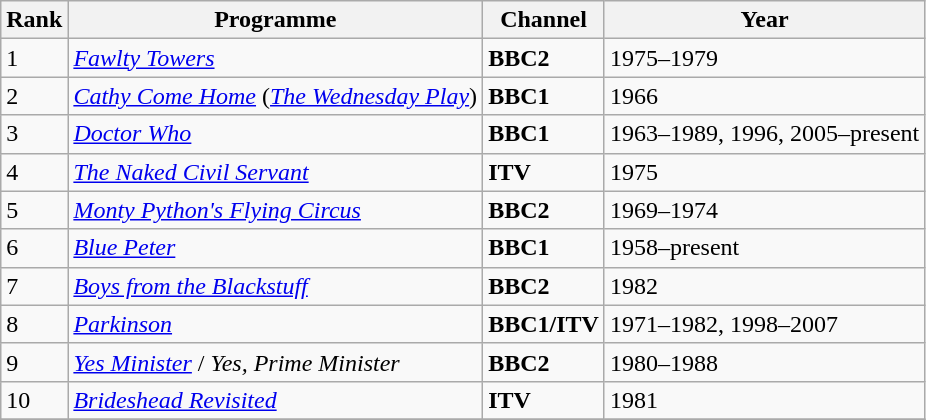<table class="wikitable">
<tr>
<th>Rank</th>
<th>Programme</th>
<th>Channel</th>
<th>Year</th>
</tr>
<tr>
<td>1</td>
<td><em><a href='#'>Fawlty Towers</a></em></td>
<td><strong>BBC2</strong></td>
<td>1975–1979</td>
</tr>
<tr>
<td>2</td>
<td><em><a href='#'>Cathy Come Home</a></em> (<em><a href='#'>The Wednesday Play</a></em>)</td>
<td><strong>BBC1</strong></td>
<td>1966</td>
</tr>
<tr>
<td>3</td>
<td><em><a href='#'>Doctor Who</a></em></td>
<td><strong>BBC1</strong></td>
<td>1963–1989, 1996, 2005–present</td>
</tr>
<tr>
<td>4</td>
<td><em><a href='#'>The Naked Civil Servant</a></em></td>
<td><strong>ITV</strong></td>
<td>1975</td>
</tr>
<tr>
<td>5</td>
<td><em><a href='#'>Monty Python's Flying Circus</a></em></td>
<td><strong>BBC2</strong></td>
<td>1969–1974</td>
</tr>
<tr>
<td>6</td>
<td><em><a href='#'>Blue Peter</a></em></td>
<td><strong>BBC1</strong></td>
<td>1958–present</td>
</tr>
<tr>
<td>7</td>
<td><em><a href='#'>Boys from the Blackstuff</a></em></td>
<td><strong>BBC2</strong></td>
<td>1982</td>
</tr>
<tr>
<td>8</td>
<td><em><a href='#'>Parkinson</a></em></td>
<td><strong>BBC1/ITV</strong></td>
<td>1971–1982, 1998–2007</td>
</tr>
<tr>
<td>9</td>
<td><em><a href='#'>Yes Minister</a></em> / <em>Yes, Prime Minister</em></td>
<td><strong>BBC2</strong></td>
<td>1980–1988</td>
</tr>
<tr>
<td>10</td>
<td><em><a href='#'>Brideshead Revisited</a></em></td>
<td><strong>ITV</strong></td>
<td>1981</td>
</tr>
<tr>
</tr>
</table>
